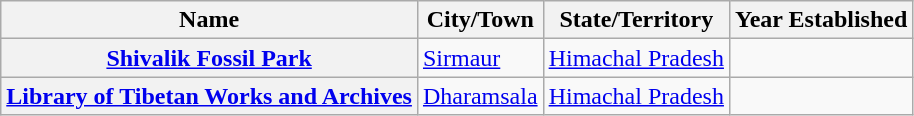<table class="wikitable sortable">
<tr>
<th scope=col>Name</th>
<th scope=col>City/Town</th>
<th scope=col>State/Territory</th>
<th scope=col>Year Established</th>
</tr>
<tr>
<th scope=row><a href='#'>Shivalik Fossil Park</a></th>
<td><a href='#'>Sirmaur</a></td>
<td><a href='#'>Himachal Pradesh</a></td>
<td></td>
</tr>
<tr>
<th scope=row><a href='#'>Library of Tibetan Works and Archives</a></th>
<td><a href='#'>Dharamsala</a></td>
<td><a href='#'>Himachal Pradesh</a></td>
<td></td>
</tr>
</table>
